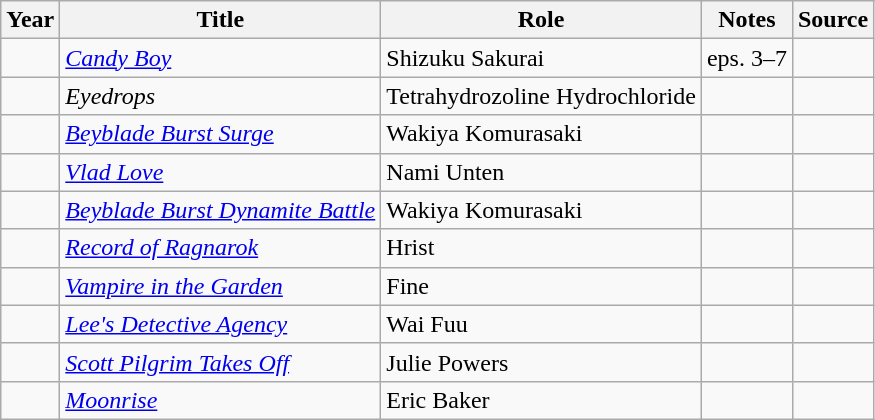<table class="wikitable sortable plainrowheaders">
<tr>
<th>Year</th>
<th class="unsortable">Title</th>
<th class="unsortable">Role</th>
<th class="unsortable">Notes</th>
<th class="unsortable">Source</th>
</tr>
<tr>
<td></td>
<td><em><a href='#'>Candy Boy</a></em></td>
<td>Shizuku Sakurai</td>
<td>eps. 3–7</td>
<td></td>
</tr>
<tr>
<td></td>
<td><em>Eyedrops</em></td>
<td>Tetrahydrozoline Hydrochloride</td>
<td></td>
<td></td>
</tr>
<tr>
<td></td>
<td><em><a href='#'>Beyblade Burst Surge</a></em></td>
<td>Wakiya Komurasaki</td>
<td></td>
<td></td>
</tr>
<tr>
<td></td>
<td><em><a href='#'>Vlad Love</a></em></td>
<td>Nami Unten</td>
<td></td>
<td></td>
</tr>
<tr>
<td></td>
<td><em><a href='#'>Beyblade Burst Dynamite Battle</a></em></td>
<td>Wakiya Komurasaki</td>
<td></td>
<td></td>
</tr>
<tr>
<td></td>
<td><em><a href='#'>Record of Ragnarok</a></em></td>
<td>Hrist</td>
<td></td>
<td></td>
</tr>
<tr>
<td></td>
<td><em><a href='#'>Vampire in the Garden</a></em></td>
<td>Fine</td>
<td></td>
<td></td>
</tr>
<tr>
<td></td>
<td><em><a href='#'>Lee's Detective Agency</a></em></td>
<td>Wai Fuu</td>
<td></td>
<td></td>
</tr>
<tr>
<td></td>
<td><em><a href='#'>Scott Pilgrim Takes Off</a></em></td>
<td>Julie Powers</td>
<td></td>
<td></td>
</tr>
<tr>
<td></td>
<td><em><a href='#'>Moonrise</a></em></td>
<td>Eric Baker</td>
<td></td>
<td></td>
</tr>
</table>
